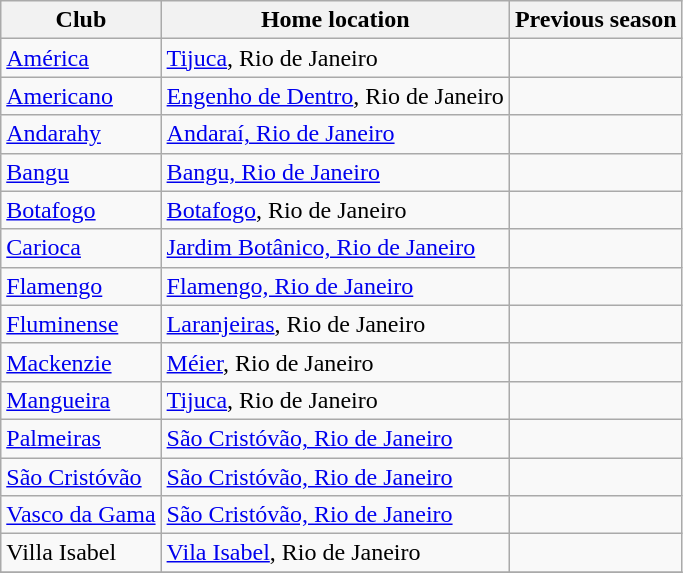<table class="wikitable sortable">
<tr>
<th>Club</th>
<th>Home location</th>
<th>Previous season</th>
</tr>
<tr>
<td><a href='#'>América</a></td>
<td><a href='#'>Tijuca</a>, Rio de Janeiro</td>
<td></td>
</tr>
<tr>
<td><a href='#'>Americano</a></td>
<td><a href='#'>Engenho de Dentro</a>, Rio de Janeiro</td>
<td></td>
</tr>
<tr>
<td><a href='#'>Andarahy</a></td>
<td><a href='#'>Andaraí, Rio de Janeiro</a></td>
<td></td>
</tr>
<tr>
<td><a href='#'>Bangu</a></td>
<td><a href='#'>Bangu, Rio de Janeiro</a></td>
<td></td>
</tr>
<tr>
<td><a href='#'>Botafogo</a></td>
<td><a href='#'>Botafogo</a>, Rio de Janeiro</td>
<td></td>
</tr>
<tr>
<td><a href='#'>Carioca</a></td>
<td><a href='#'>Jardim Botânico, Rio de Janeiro</a></td>
<td></td>
</tr>
<tr>
<td><a href='#'>Flamengo</a></td>
<td><a href='#'>Flamengo, Rio de Janeiro</a></td>
<td></td>
</tr>
<tr>
<td><a href='#'>Fluminense</a></td>
<td><a href='#'>Laranjeiras</a>, Rio de Janeiro</td>
<td></td>
</tr>
<tr>
<td><a href='#'>Mackenzie</a></td>
<td><a href='#'>Méier</a>, Rio de Janeiro</td>
<td></td>
</tr>
<tr>
<td><a href='#'>Mangueira</a></td>
<td><a href='#'>Tijuca</a>, Rio de Janeiro</td>
<td></td>
</tr>
<tr>
<td><a href='#'>Palmeiras</a></td>
<td><a href='#'>São Cristóvão, Rio de Janeiro</a></td>
<td></td>
</tr>
<tr>
<td><a href='#'>São Cristóvão</a></td>
<td><a href='#'>São Cristóvão, Rio de Janeiro</a></td>
<td></td>
</tr>
<tr>
<td><a href='#'>Vasco da Gama</a></td>
<td><a href='#'>São Cristóvão, Rio de Janeiro</a></td>
<td></td>
</tr>
<tr>
<td>Villa Isabel</td>
<td><a href='#'>Vila Isabel</a>, Rio de Janeiro</td>
<td></td>
</tr>
<tr>
</tr>
</table>
